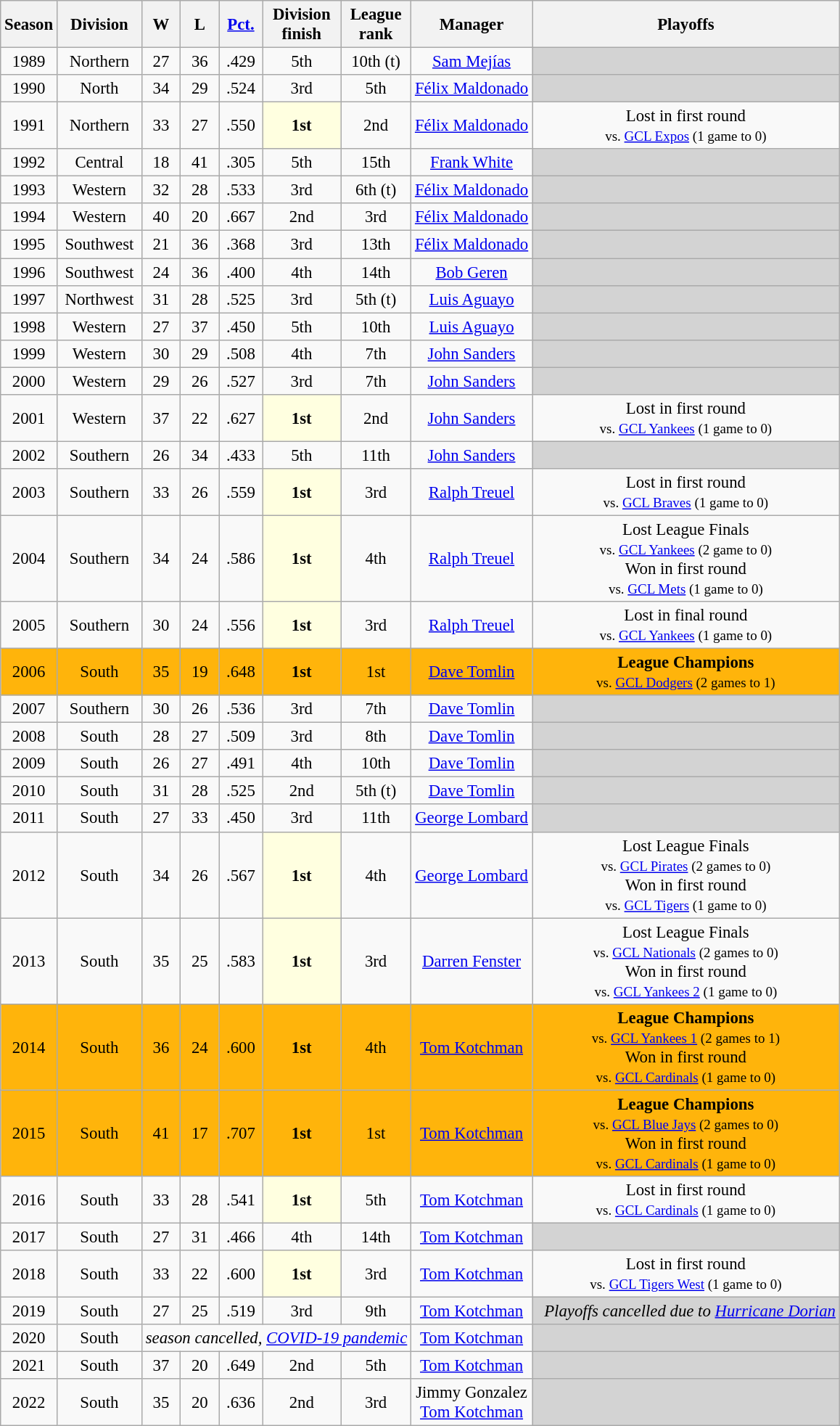<table class="wikitable" style="text-align:center; font-size: 95%;">
<tr style="background: #F2F2F2;">
<th>Season</th>
<th>Division</th>
<th>W</th>
<th>L</th>
<th><a href='#'>Pct.</a></th>
<th>Division<br>finish</th>
<th>League<br>rank</th>
<th>Manager</th>
<th>Playoffs</th>
</tr>
<tr>
<td> 1989 </td>
<td>Northern</td>
<td> 27 </td>
<td> 36 </td>
<td>.429</td>
<td>5th</td>
<td>10th (t)</td>
<td><a href='#'>Sam Mejías</a></td>
<td bgcolor=lightgrey> </td>
</tr>
<tr>
<td>1990</td>
<td>North</td>
<td>34</td>
<td>29</td>
<td>.524</td>
<td>3rd</td>
<td>5th</td>
<td><a href='#'>Félix Maldonado</a></td>
<td bgcolor=lightgrey> </td>
</tr>
<tr>
<td>1991</td>
<td>Northern</td>
<td>33</td>
<td>27</td>
<td>.550</td>
<td bgcolor=lightyellow><strong>1st</strong></td>
<td>2nd</td>
<td><a href='#'>Félix Maldonado</a></td>
<td> Lost in first round <br><small>vs. <a href='#'>GCL Expos</a> (1 game to 0)</small></td>
</tr>
<tr>
<td>1992</td>
<td>Central</td>
<td>18</td>
<td>41</td>
<td>.305</td>
<td>5th</td>
<td>15th</td>
<td><a href='#'>Frank White</a></td>
<td bgcolor=lightgrey> </td>
</tr>
<tr>
<td>1993</td>
<td>Western</td>
<td>32</td>
<td>28</td>
<td>.533</td>
<td>3rd</td>
<td>6th (t)</td>
<td><a href='#'>Félix Maldonado</a></td>
<td bgcolor=lightgrey> </td>
</tr>
<tr>
<td>1994</td>
<td>Western</td>
<td>40</td>
<td>20</td>
<td>.667</td>
<td>2nd</td>
<td>3rd</td>
<td><a href='#'>Félix Maldonado</a></td>
<td bgcolor=lightgrey> </td>
</tr>
<tr>
<td>1995</td>
<td> Southwest </td>
<td>21</td>
<td>36</td>
<td>.368</td>
<td>3rd</td>
<td>13th</td>
<td><a href='#'>Félix Maldonado</a></td>
<td bgcolor=lightgrey> </td>
</tr>
<tr>
<td>1996</td>
<td>Southwest</td>
<td>24</td>
<td>36</td>
<td>.400</td>
<td>4th</td>
<td>14th</td>
<td><a href='#'>Bob Geren</a></td>
<td bgcolor=lightgrey> </td>
</tr>
<tr>
<td>1997</td>
<td>Northwest</td>
<td>31</td>
<td>28</td>
<td>.525</td>
<td>3rd</td>
<td>5th (t)</td>
<td><a href='#'>Luis Aguayo</a></td>
<td bgcolor=lightgrey> </td>
</tr>
<tr>
<td>1998</td>
<td>Western</td>
<td>27</td>
<td>37</td>
<td>.450</td>
<td>5th</td>
<td>10th</td>
<td><a href='#'>Luis Aguayo</a></td>
<td bgcolor=lightgrey> </td>
</tr>
<tr>
<td>1999</td>
<td>Western</td>
<td>30</td>
<td>29</td>
<td>.508</td>
<td>4th</td>
<td>7th</td>
<td><a href='#'>John Sanders</a></td>
<td bgcolor=lightgrey> </td>
</tr>
<tr>
<td>2000</td>
<td>Western</td>
<td>29</td>
<td>26</td>
<td>.527</td>
<td>3rd</td>
<td>7th</td>
<td><a href='#'>John Sanders</a></td>
<td bgcolor=lightgrey> </td>
</tr>
<tr>
<td>2001</td>
<td>Western</td>
<td>37</td>
<td>22</td>
<td>.627</td>
<td bgcolor=lightyellow><strong>1st</strong></td>
<td>2nd</td>
<td><a href='#'>John Sanders</a></td>
<td>Lost in first round<br><small>vs. <a href='#'>GCL Yankees</a> (1 game to 0)</small></td>
</tr>
<tr>
<td>2002</td>
<td>Southern</td>
<td>26</td>
<td>34</td>
<td>.433</td>
<td>5th</td>
<td>11th</td>
<td><a href='#'>John Sanders</a></td>
<td bgcolor=lightgrey> </td>
</tr>
<tr>
<td>2003</td>
<td>Southern</td>
<td>33</td>
<td>26</td>
<td>.559</td>
<td bgcolor=lightyellow><strong>1st</strong></td>
<td>3rd</td>
<td><a href='#'>Ralph Treuel</a></td>
<td>Lost in first round<br><small>vs. <a href='#'>GCL Braves</a> (1 game to 0)</small></td>
</tr>
<tr>
<td>2004</td>
<td>Southern</td>
<td>34</td>
<td>24</td>
<td>.586</td>
<td bgcolor=lightyellow><strong>1st</strong></td>
<td>4th</td>
<td><a href='#'>Ralph Treuel</a></td>
<td>Lost League Finals<br><small>vs. <a href='#'>GCL Yankees</a> (2 game to 0)</small><br>Won in first round<br><small>vs. <a href='#'>GCL Mets</a> (1 game to 0)</small></td>
</tr>
<tr>
<td>2005</td>
<td>Southern</td>
<td>30</td>
<td>24</td>
<td>.556</td>
<td bgcolor=lightyellow><strong>1st</strong></td>
<td>3rd</td>
<td><a href='#'>Ralph Treuel</a></td>
<td>Lost in final round<br><small>vs. <a href='#'>GCL Yankees</a> (1 game to 0)</small></td>
</tr>
<tr bgcolor="#FFB40B">
<td>2006</td>
<td>South</td>
<td>35</td>
<td>19</td>
<td>.648</td>
<td><strong>1st</strong></td>
<td>1st</td>
<td><a href='#'>Dave Tomlin</a></td>
<td><strong>League Champions</strong><br><small>vs. <a href='#'>GCL Dodgers</a> (2 games to 1)</small></td>
</tr>
<tr>
<td>2007</td>
<td>Southern</td>
<td>30</td>
<td>26</td>
<td>.536</td>
<td>3rd</td>
<td>7th</td>
<td><a href='#'>Dave Tomlin</a></td>
<td bgcolor=lightgrey> </td>
</tr>
<tr>
<td>2008</td>
<td>South</td>
<td>28</td>
<td>27</td>
<td>.509</td>
<td>3rd</td>
<td>8th</td>
<td><a href='#'>Dave Tomlin</a></td>
<td bgcolor=lightgrey> </td>
</tr>
<tr>
<td>2009</td>
<td>South</td>
<td>26</td>
<td>27</td>
<td>.491</td>
<td>4th</td>
<td>10th</td>
<td><a href='#'>Dave Tomlin</a></td>
<td bgcolor=lightgrey> </td>
</tr>
<tr>
<td>2010</td>
<td>South</td>
<td>31</td>
<td>28</td>
<td>.525</td>
<td>2nd</td>
<td>5th (t)</td>
<td><a href='#'>Dave Tomlin</a></td>
<td bgcolor=lightgrey> </td>
</tr>
<tr>
<td>2011</td>
<td>South</td>
<td>27</td>
<td>33</td>
<td>.450</td>
<td>3rd</td>
<td>11th</td>
<td><a href='#'>George Lombard</a></td>
<td bgcolor=lightgrey> </td>
</tr>
<tr>
<td>2012</td>
<td>South</td>
<td>34</td>
<td>26</td>
<td>.567</td>
<td bgcolor=lightyellow><strong>1st</strong></td>
<td>4th</td>
<td><a href='#'>George Lombard</a></td>
<td>Lost League Finals<br><small>vs. <a href='#'>GCL Pirates</a> (2 games to 0)</small><br>Won in first round<br><small>vs. <a href='#'>GCL Tigers</a> (1 game to 0)</small></td>
</tr>
<tr>
<td>2013</td>
<td>South</td>
<td>35</td>
<td>25</td>
<td>.583</td>
<td bgcolor=lightyellow><strong>1st</strong></td>
<td>3rd</td>
<td><a href='#'>Darren Fenster</a></td>
<td>Lost League Finals<br><small>vs. <a href='#'>GCL Nationals</a> (2 games to 0)</small><br>Won in first round<br><small>vs. <a href='#'>GCL Yankees 2</a> (1 game to 0)</small></td>
</tr>
<tr bgcolor="#FFB40B">
<td>2014</td>
<td>South</td>
<td>36</td>
<td>24</td>
<td>.600</td>
<td><strong>1st</strong></td>
<td>4th</td>
<td><a href='#'>Tom Kotchman</a></td>
<td><strong>League Champions</strong><br><small>vs. <a href='#'>GCL Yankees 1</a> (2 games to 1)</small><br>Won in first round<br><small>vs. <a href='#'>GCL Cardinals</a> (1 game to 0)</small></td>
</tr>
<tr bgcolor="#FFB40B">
<td>2015</td>
<td>South</td>
<td>41</td>
<td>17</td>
<td>.707</td>
<td><strong>1st</strong></td>
<td>1st</td>
<td><a href='#'>Tom Kotchman</a></td>
<td><strong>League Champions</strong><br><small>vs. <a href='#'>GCL Blue Jays</a> (2 games to 0)</small><br>Won in first round<br><small>vs. <a href='#'>GCL Cardinals</a> (1 game to 0)</small></td>
</tr>
<tr>
<td>2016</td>
<td>South</td>
<td>33</td>
<td>28</td>
<td>.541</td>
<td bgcolor=lightyellow><strong>1st</strong></td>
<td>5th</td>
<td><a href='#'>Tom Kotchman</a></td>
<td>Lost in first round<br><small>vs. <a href='#'>GCL Cardinals</a> (1 game to 0)</small></td>
</tr>
<tr>
<td>2017</td>
<td>South</td>
<td>27</td>
<td>31</td>
<td>.466</td>
<td>4th</td>
<td>14th</td>
<td><a href='#'>Tom Kotchman</a></td>
<td bgcolor=lightgrey> </td>
</tr>
<tr>
<td>2018</td>
<td>South</td>
<td>33</td>
<td>22</td>
<td>.600</td>
<td bgcolor=lightyellow><strong>1st</strong></td>
<td>3rd</td>
<td><a href='#'>Tom Kotchman</a></td>
<td>Lost in first round<br><small>vs. <a href='#'>GCL Tigers West</a> (1 game to 0)</small></td>
</tr>
<tr>
<td>2019</td>
<td>South</td>
<td>27</td>
<td>25</td>
<td>.519</td>
<td>3rd</td>
<td>9th</td>
<td><a href='#'>Tom Kotchman</a></td>
<td bgcolor=lightgrey>  <em>Playoffs cancelled due to <a href='#'>Hurricane Dorian</a></em></td>
</tr>
<tr>
<td>2020</td>
<td>South</td>
<td colspan=5 align=center><em>season cancelled, <a href='#'>COVID-19 pandemic</a></em></td>
<td><a href='#'>Tom Kotchman</a></td>
<td bgcolor=lightgrey> </td>
</tr>
<tr>
<td>2021</td>
<td>South</td>
<td>37</td>
<td>20</td>
<td>.649</td>
<td>2nd</td>
<td>5th</td>
<td><a href='#'>Tom Kotchman</a></td>
<td bgcolor=lightgrey> </td>
</tr>
<tr>
<td>2022</td>
<td>South</td>
<td>35</td>
<td>20</td>
<td>.636</td>
<td>2nd</td>
<td>3rd</td>
<td>Jimmy Gonzalez<br><a href='#'>Tom Kotchman</a></td>
<td bgcolor=lightgrey> </td>
</tr>
</table>
